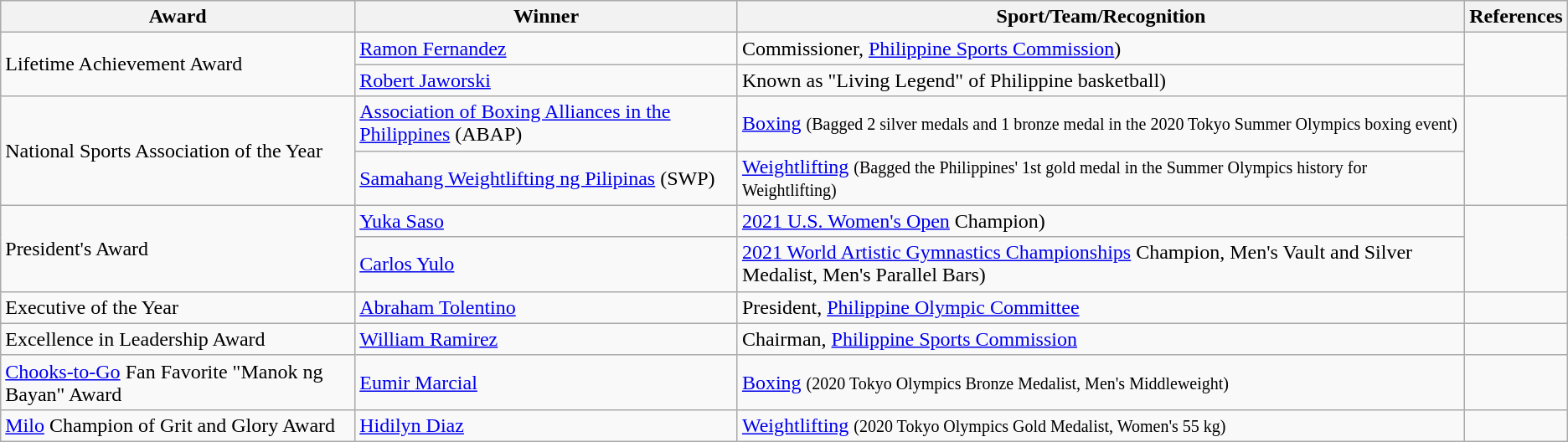<table class="wikitable">
<tr>
<th>Award</th>
<th>Winner</th>
<th>Sport/Team/Recognition</th>
<th>References</th>
</tr>
<tr>
<td rowspan=2>Lifetime Achievement Award</td>
<td><a href='#'>Ramon Fernandez</a></td>
<td>Commissioner, <a href='#'>Philippine Sports Commission</a>)</small></td>
<td rowspan=2></td>
</tr>
<tr>
<td><a href='#'>Robert Jaworski</a></td>
<td>Known as "Living Legend" of Philippine basketball)</small></td>
</tr>
<tr>
<td rowspan=2>National Sports Association of the Year</td>
<td><a href='#'>Association of Boxing Alliances in the Philippines</a> (ABAP)</td>
<td><a href='#'>Boxing</a> <small>(Bagged 2 silver medals and 1 bronze medal in the 2020 Tokyo Summer Olympics boxing event)</small></td>
<td rowspan=2></td>
</tr>
<tr>
<td><a href='#'>Samahang Weightlifting ng Pilipinas</a> (SWP)</td>
<td><a href='#'>Weightlifting</a> <small>(Bagged the Philippines' 1st gold medal in the Summer Olympics history for Weightlifting)</small></td>
</tr>
<tr>
<td rowspan=2>President's Award</td>
<td><a href='#'>Yuka Saso</a></td>
<td><a href='#'>2021 U.S. Women's Open</a> Champion)</small></td>
<td rowspan=2></td>
</tr>
<tr>
<td><a href='#'>Carlos Yulo</a></td>
<td><a href='#'>2021 World Artistic Gymnastics Championships</a> Champion, Men's Vault and Silver Medalist, Men's Parallel Bars)</small></td>
</tr>
<tr>
<td>Executive of the Year</td>
<td><a href='#'>Abraham Tolentino</a></td>
<td>President, <a href='#'>Philippine Olympic Committee</a></td>
<td></td>
</tr>
<tr>
<td>Excellence in Leadership Award</td>
<td><a href='#'>William Ramirez</a></td>
<td>Chairman, <a href='#'>Philippine Sports Commission</a></td>
<td></td>
</tr>
<tr>
<td><a href='#'>Chooks-to-Go</a> Fan Favorite "Manok ng Bayan" Award</td>
<td><a href='#'>Eumir Marcial</a></td>
<td><a href='#'>Boxing</a> <small>(2020 Tokyo Olympics Bronze Medalist, Men's Middleweight)</small></td>
<td></td>
</tr>
<tr>
<td><a href='#'>Milo</a> Champion of Grit and Glory Award</td>
<td><a href='#'>Hidilyn Diaz</a></td>
<td><a href='#'>Weightlifting</a> <small>(2020 Tokyo Olympics Gold Medalist, Women's 55 kg)</small></td>
<td></td>
</tr>
</table>
